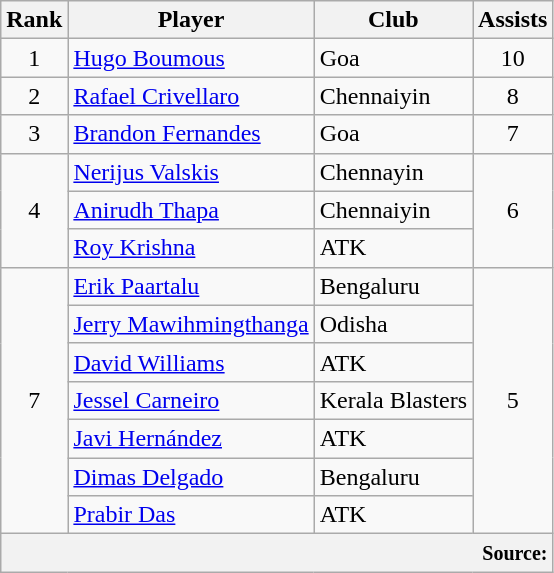<table class="wikitable" style="text-align:center">
<tr>
<th>Rank</th>
<th>Player</th>
<th>Club</th>
<th>Assists</th>
</tr>
<tr>
<td>1</td>
<td align="left"> <a href='#'>Hugo Boumous</a></td>
<td align="left">Goa</td>
<td>10</td>
</tr>
<tr>
<td>2</td>
<td align="left"> <a href='#'>Rafael Crivellaro</a></td>
<td align="left">Chennaiyin</td>
<td>8</td>
</tr>
<tr>
<td>3</td>
<td align="left"> <a href='#'>Brandon Fernandes</a></td>
<td align="left">Goa</td>
<td>7</td>
</tr>
<tr>
<td rowspan="3">4</td>
<td align="left"> <a href='#'>Nerijus Valskis</a></td>
<td align="left">Chennayin</td>
<td rowspan="3">6</td>
</tr>
<tr>
<td align="left"> <a href='#'>Anirudh Thapa</a></td>
<td align="left">Chennaiyin</td>
</tr>
<tr>
<td align="left"> <a href='#'>Roy Krishna</a></td>
<td align="left">ATK</td>
</tr>
<tr>
<td rowspan="7">7</td>
<td align="left"> <a href='#'>Erik Paartalu</a></td>
<td align="left">Bengaluru</td>
<td rowspan="7">5</td>
</tr>
<tr>
<td align="left"> <a href='#'>Jerry Mawihmingthanga</a></td>
<td align="left">Odisha</td>
</tr>
<tr>
<td align="left"> <a href='#'>David Williams</a></td>
<td align="left">ATK</td>
</tr>
<tr>
<td align="left"> <a href='#'>Jessel Carneiro</a></td>
<td align="left">Kerala Blasters</td>
</tr>
<tr>
<td align="left"> <a href='#'>Javi Hernández</a></td>
<td align="left">ATK</td>
</tr>
<tr>
<td align="left"> <a href='#'>Dimas Delgado</a></td>
<td align="left">Bengaluru</td>
</tr>
<tr>
<td align="left"> <a href='#'>Prabir Das</a></td>
<td align="left">ATK</td>
</tr>
<tr>
<th colspan="4" style="text-align:right;"><small>Source:</small></th>
</tr>
</table>
